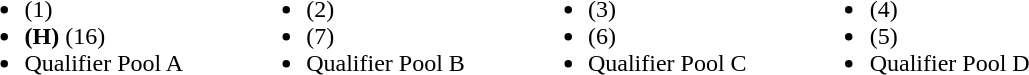<table>
<tr>
<td valign="top" width=20%><br><ul><li> (1)</li><li> <strong>(H)</strong> (16)</li><li>Qualifier Pool A</li></ul></td>
<td valign="top" width=20%><br><ul><li> (2)</li><li> (7)</li><li>Qualifier Pool B</li></ul></td>
<td valign="top" width=20%><br><ul><li> (3)</li><li> (6)</li><li>Qualifier Pool C</li></ul></td>
<td valign="top" width=20%><br><ul><li> (4)</li><li> (5)</li><li>Qualifier Pool D</li></ul></td>
</tr>
</table>
